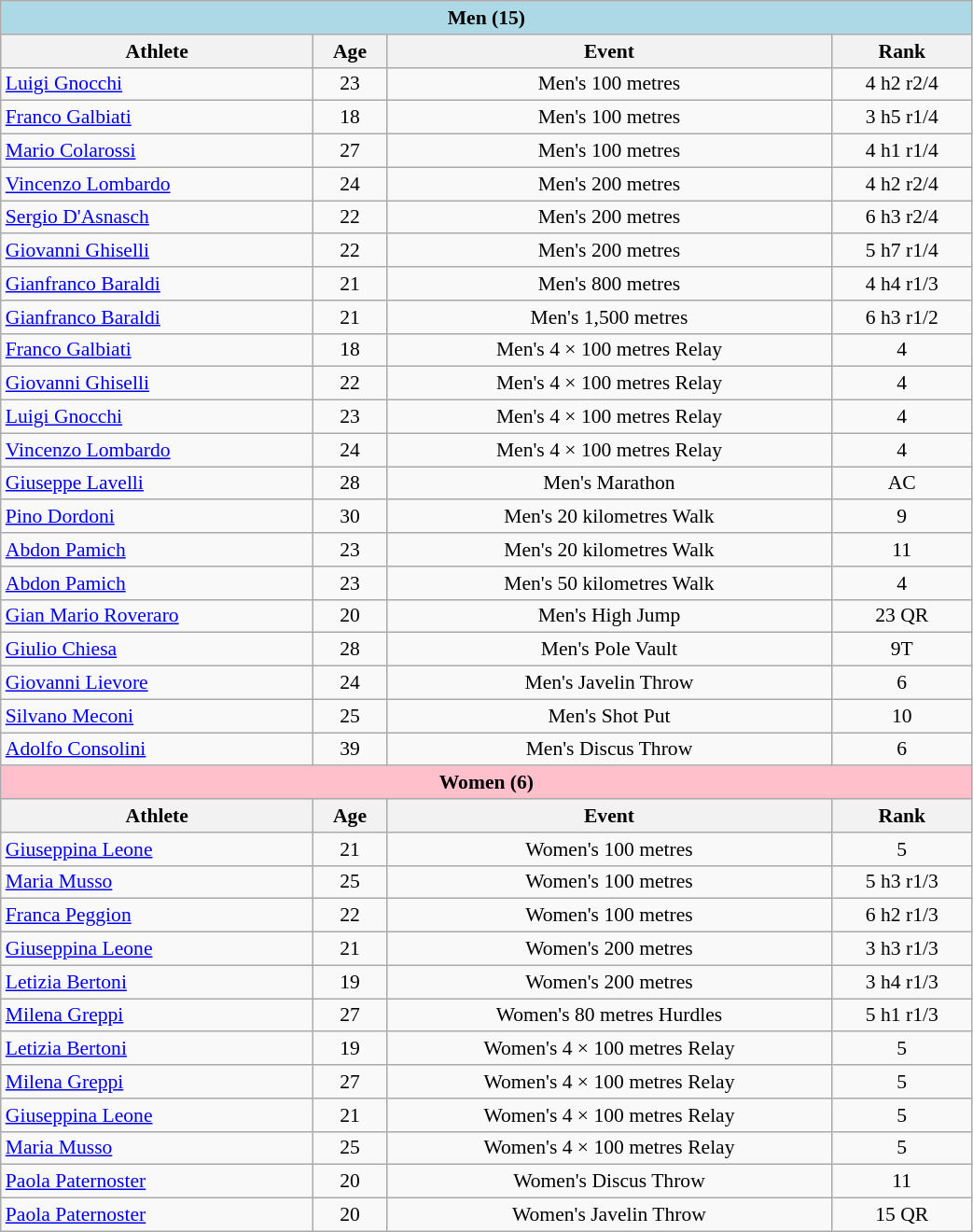<table class="wikitable" width=55% style="font-size:90%; text-align:center;">
<tr>
<td colspan=4 bgcolor=lightblue><strong>Men (15)</strong></td>
</tr>
<tr>
<th>Athlete</th>
<th>Age</th>
<th>Event</th>
<th>Rank</th>
</tr>
<tr>
<td align=left><a href='#'>Luigi Gnocchi</a></td>
<td>23</td>
<td>Men's 100 metres</td>
<td>4 h2 r2/4</td>
</tr>
<tr>
<td align=left><a href='#'>Franco Galbiati</a></td>
<td>18</td>
<td>Men's 100 metres</td>
<td>3 h5 r1/4</td>
</tr>
<tr>
<td align=left><a href='#'>Mario Colarossi</a></td>
<td>27</td>
<td>Men's 100 metres</td>
<td>4 h1 r1/4</td>
</tr>
<tr>
<td align=left><a href='#'>Vincenzo Lombardo</a></td>
<td>24</td>
<td>Men's 200 metres</td>
<td>4 h2 r2/4</td>
</tr>
<tr>
<td align=left><a href='#'>Sergio D'Asnasch</a></td>
<td>22</td>
<td>Men's 200 metres</td>
<td>6 h3 r2/4</td>
</tr>
<tr>
<td align=left><a href='#'>Giovanni Ghiselli</a></td>
<td>22</td>
<td>Men's 200 metres</td>
<td>5 h7 r1/4</td>
</tr>
<tr>
<td align=left><a href='#'>Gianfranco Baraldi</a></td>
<td>21</td>
<td>Men's 800 metres</td>
<td>4 h4 r1/3</td>
</tr>
<tr>
<td align=left><a href='#'>Gianfranco Baraldi</a></td>
<td>21</td>
<td>Men's 1,500 metres</td>
<td>6 h3 r1/2</td>
</tr>
<tr>
<td align=left><a href='#'>Franco Galbiati</a></td>
<td>18</td>
<td>Men's 4 × 100 metres Relay</td>
<td>4</td>
</tr>
<tr>
<td align=left><a href='#'>Giovanni Ghiselli</a></td>
<td>22</td>
<td>Men's 4 × 100 metres Relay</td>
<td>4</td>
</tr>
<tr>
<td align=left><a href='#'>Luigi Gnocchi</a></td>
<td>23</td>
<td>Men's 4 × 100 metres Relay</td>
<td>4</td>
</tr>
<tr>
<td align=left><a href='#'>Vincenzo Lombardo</a></td>
<td>24</td>
<td>Men's 4 × 100 metres Relay</td>
<td>4</td>
</tr>
<tr>
<td align=left><a href='#'>Giuseppe Lavelli</a></td>
<td>28</td>
<td>Men's Marathon</td>
<td>AC</td>
</tr>
<tr>
<td align=left><a href='#'>Pino Dordoni</a></td>
<td>30</td>
<td>Men's 20 kilometres Walk</td>
<td>9</td>
</tr>
<tr>
<td align=left><a href='#'>Abdon Pamich</a></td>
<td>23</td>
<td>Men's 20 kilometres Walk</td>
<td>11</td>
</tr>
<tr>
<td align=left><a href='#'>Abdon Pamich</a></td>
<td>23</td>
<td>Men's 50 kilometres Walk</td>
<td>4</td>
</tr>
<tr>
<td align=left><a href='#'>Gian Mario Roveraro</a></td>
<td>20</td>
<td>Men's High Jump</td>
<td>23 QR</td>
</tr>
<tr>
<td align=left><a href='#'>Giulio Chiesa</a></td>
<td>28</td>
<td>Men's Pole Vault</td>
<td>9T</td>
</tr>
<tr>
<td align=left><a href='#'>Giovanni Lievore</a></td>
<td>24</td>
<td>Men's Javelin Throw</td>
<td>6</td>
</tr>
<tr>
<td align=left><a href='#'>Silvano Meconi</a></td>
<td>25</td>
<td>Men's Shot Put</td>
<td>10</td>
</tr>
<tr>
<td align=left><a href='#'>Adolfo Consolini</a></td>
<td>39</td>
<td>Men's Discus Throw</td>
<td>6</td>
</tr>
<tr>
<td colspan=4 bgcolor=pink><strong>Women (6)</strong></td>
</tr>
<tr>
<th>Athlete</th>
<th>Age</th>
<th>Event</th>
<th>Rank</th>
</tr>
<tr>
<td align=left><a href='#'>Giuseppina Leone</a></td>
<td>21</td>
<td>Women's 100 metres</td>
<td>5</td>
</tr>
<tr>
<td align=left><a href='#'>Maria Musso</a></td>
<td>25</td>
<td>Women's 100 metres</td>
<td>5 h3 r1/3</td>
</tr>
<tr>
<td align=left><a href='#'>Franca Peggion</a></td>
<td>22</td>
<td>Women's 100 metres</td>
<td>6 h2 r1/3</td>
</tr>
<tr>
<td align=left><a href='#'>Giuseppina Leone</a></td>
<td>21</td>
<td>Women's 200 metres</td>
<td>3 h3 r1/3</td>
</tr>
<tr>
<td align=left><a href='#'>Letizia Bertoni</a></td>
<td>19</td>
<td>Women's 200 metres</td>
<td>3 h4 r1/3</td>
</tr>
<tr>
<td align=left><a href='#'>Milena Greppi</a></td>
<td>27</td>
<td>Women's 80 metres Hurdles</td>
<td>5 h1 r1/3</td>
</tr>
<tr>
<td align=left><a href='#'>Letizia Bertoni</a></td>
<td>19</td>
<td>Women's 4 × 100 metres Relay</td>
<td>5</td>
</tr>
<tr>
<td align=left><a href='#'>Milena Greppi</a></td>
<td>27</td>
<td>Women's 4 × 100 metres Relay</td>
<td>5</td>
</tr>
<tr>
<td align=left><a href='#'>Giuseppina Leone</a></td>
<td>21</td>
<td>Women's 4 × 100 metres Relay</td>
<td>5</td>
</tr>
<tr>
<td align=left><a href='#'>Maria Musso</a></td>
<td>25</td>
<td>Women's 4 × 100 metres Relay</td>
<td>5</td>
</tr>
<tr>
<td align=left><a href='#'>Paola Paternoster</a></td>
<td>20</td>
<td>Women's Discus Throw</td>
<td>11</td>
</tr>
<tr>
<td align=left><a href='#'>Paola Paternoster</a></td>
<td>20</td>
<td>Women's Javelin Throw</td>
<td>15 QR</td>
</tr>
</table>
